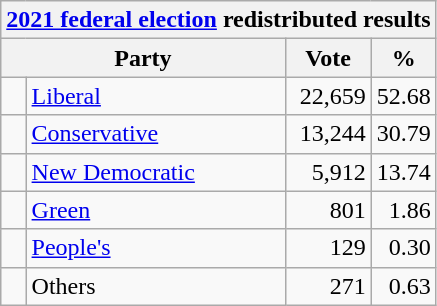<table class="wikitable">
<tr>
<th colspan="4"><a href='#'>2021 federal election</a> redistributed results</th>
</tr>
<tr>
<th bgcolor="#DDDDFF" width="130px" colspan="2">Party</th>
<th bgcolor="#DDDDFF" width="50px">Vote</th>
<th bgcolor="#DDDDFF" width="30px">%</th>
</tr>
<tr>
<td> </td>
<td><a href='#'>Liberal</a></td>
<td align=right>22,659</td>
<td align=right>52.68</td>
</tr>
<tr>
<td> </td>
<td><a href='#'>Conservative</a></td>
<td align=right>13,244</td>
<td align=right>30.79</td>
</tr>
<tr>
<td> </td>
<td><a href='#'>New Democratic</a></td>
<td align=right>5,912</td>
<td align=right>13.74</td>
</tr>
<tr>
<td> </td>
<td><a href='#'>Green</a></td>
<td align=right>801</td>
<td align=right>1.86</td>
</tr>
<tr>
<td> </td>
<td><a href='#'>People's</a></td>
<td align=right>129</td>
<td align=right>0.30</td>
</tr>
<tr>
<td> </td>
<td>Others</td>
<td align=right>271</td>
<td align=right>0.63</td>
</tr>
</table>
